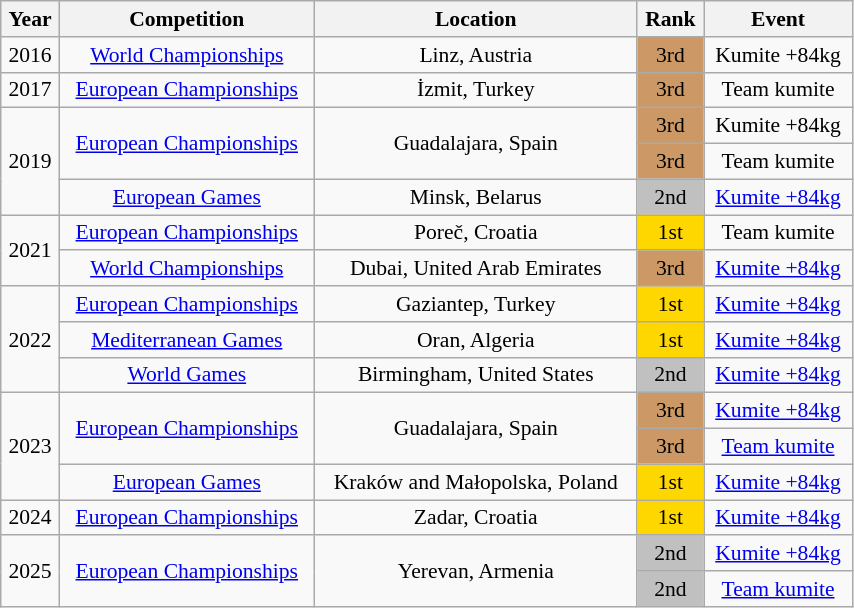<table class="wikitable sortable" width=45% style="font-size:90%; text-align:center;">
<tr>
<th>Year</th>
<th>Competition</th>
<th>Location</th>
<th>Rank</th>
<th>Event</th>
</tr>
<tr>
<td>2016</td>
<td><a href='#'>World Championships</a></td>
<td>Linz, Austria</td>
<td bgcolor="cc9966">3rd</td>
<td>Kumite +84kg</td>
</tr>
<tr>
<td>2017</td>
<td><a href='#'>European Championships</a></td>
<td>İzmit, Turkey</td>
<td bgcolor="cc9966">3rd</td>
<td>Team kumite</td>
</tr>
<tr>
<td rowspan=3>2019</td>
<td rowspan=2><a href='#'>European Championships</a></td>
<td rowspan=2>Guadalajara, Spain</td>
<td bgcolor="cc9966">3rd</td>
<td>Kumite +84kg</td>
</tr>
<tr>
<td bgcolor="cc9966">3rd</td>
<td>Team kumite</td>
</tr>
<tr>
<td><a href='#'>European Games</a></td>
<td>Minsk, Belarus</td>
<td bgcolor="silver">2nd</td>
<td><a href='#'>Kumite +84kg</a></td>
</tr>
<tr>
<td rowspan=2>2021</td>
<td><a href='#'>European Championships</a></td>
<td>Poreč, Croatia</td>
<td bgcolor="gold">1st</td>
<td>Team kumite</td>
</tr>
<tr>
<td><a href='#'>World Championships</a></td>
<td>Dubai, United Arab Emirates</td>
<td bgcolor="cc9966">3rd</td>
<td><a href='#'>Kumite +84kg</a></td>
</tr>
<tr>
<td rowspan=3>2022</td>
<td><a href='#'>European Championships</a></td>
<td>Gaziantep, Turkey</td>
<td bgcolor="gold">1st</td>
<td><a href='#'>Kumite +84kg</a></td>
</tr>
<tr>
<td><a href='#'>Mediterranean Games</a></td>
<td>Oran, Algeria</td>
<td bgcolor="gold">1st</td>
<td><a href='#'>Kumite +84kg</a></td>
</tr>
<tr>
<td><a href='#'>World Games</a></td>
<td>Birmingham, United States</td>
<td bgcolor="silver">2nd</td>
<td><a href='#'>Kumite +84kg</a></td>
</tr>
<tr>
<td rowspan=3>2023</td>
<td rowspan=2><a href='#'>European Championships</a></td>
<td rowspan=2>Guadalajara, Spain</td>
<td bgcolor="cc9966">3rd</td>
<td><a href='#'>Kumite +84kg</a></td>
</tr>
<tr>
<td bgcolor="cc9966">3rd</td>
<td><a href='#'>Team kumite</a></td>
</tr>
<tr>
<td><a href='#'>European Games</a></td>
<td>Kraków and Małopolska, Poland</td>
<td bgcolor="gold">1st</td>
<td><a href='#'>Kumite +84kg</a></td>
</tr>
<tr>
<td>2024</td>
<td><a href='#'>European Championships</a></td>
<td>Zadar, Croatia</td>
<td bgcolor="gold">1st</td>
<td><a href='#'>Kumite +84kg</a></td>
</tr>
<tr>
<td rowspan=2>2025</td>
<td rowspan=2><a href='#'>European Championships</a></td>
<td rowspan=2>Yerevan, Armenia</td>
<td bgcolor="silver">2nd</td>
<td><a href='#'>Kumite +84kg</a></td>
</tr>
<tr>
<td bgcolor="silver">2nd</td>
<td><a href='#'>Team kumite</a></td>
</tr>
</table>
